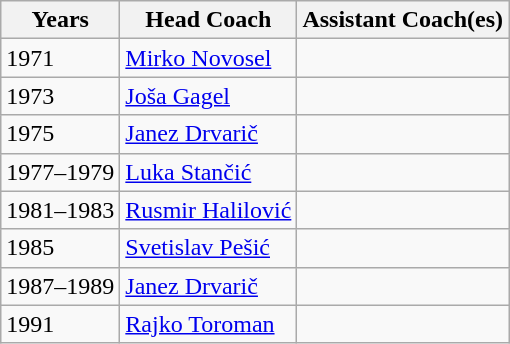<table class="wikitable">
<tr>
<th>Years</th>
<th>Head Coach</th>
<th>Assistant Coach(es)</th>
</tr>
<tr>
<td>1971</td>
<td> <a href='#'>Mirko Novosel</a></td>
<td></td>
</tr>
<tr>
<td>1973</td>
<td> <a href='#'>Joša Gagel</a></td>
<td></td>
</tr>
<tr>
<td>1975</td>
<td> <a href='#'>Janez Drvarič</a></td>
<td></td>
</tr>
<tr>
<td>1977–1979</td>
<td> <a href='#'>Luka Stančić</a></td>
<td></td>
</tr>
<tr>
<td>1981–1983</td>
<td> <a href='#'>Rusmir Halilović</a></td>
<td></td>
</tr>
<tr>
<td>1985</td>
<td> <a href='#'>Svetislav Pešić</a></td>
<td></td>
</tr>
<tr>
<td>1987–1989</td>
<td> <a href='#'>Janez Drvarič</a></td>
<td></td>
</tr>
<tr>
<td>1991</td>
<td> <a href='#'>Rajko Toroman</a></td>
<td></td>
</tr>
</table>
